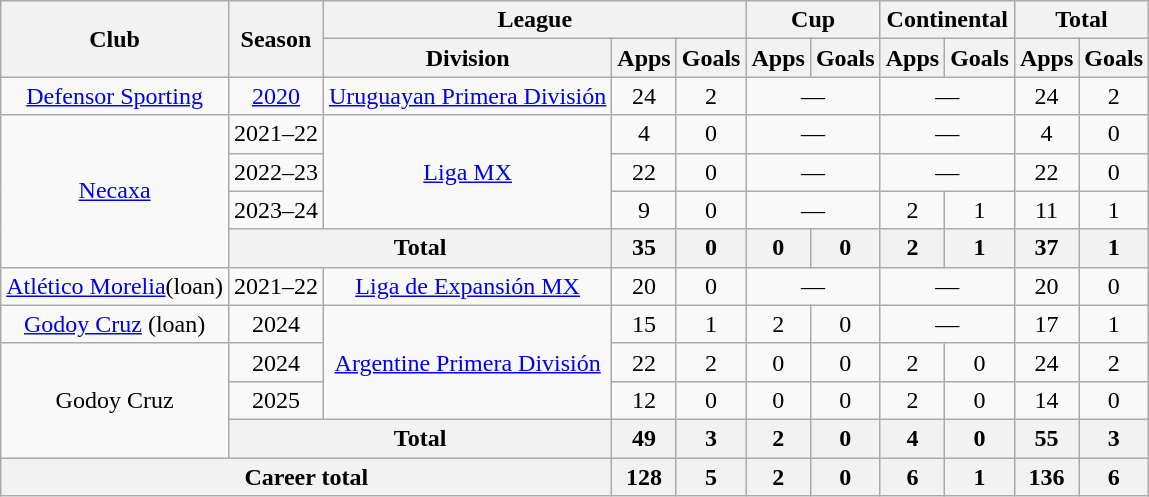<table class="wikitable" Style="text-align: center">
<tr>
<th rowspan="2">Club</th>
<th rowspan="2">Season</th>
<th colspan="3">League</th>
<th colspan="2">Cup</th>
<th colspan="2">Continental</th>
<th colspan="2">Total</th>
</tr>
<tr>
<th>Division</th>
<th>Apps</th>
<th>Goals</th>
<th>Apps</th>
<th>Goals</th>
<th>Apps</th>
<th>Goals</th>
<th>Apps</th>
<th>Goals</th>
</tr>
<tr>
<td rowspan="1"><a href='#'>Defensor Sporting</a></td>
<td><a href='#'>2020</a></td>
<td rowspan="1"><a href='#'>Uruguayan Primera División</a></td>
<td>24</td>
<td>2</td>
<td colspan="2">—</td>
<td colspan="2">—</td>
<td>24</td>
<td>2</td>
</tr>
<tr>
<td rowspan="4"><a href='#'>Necaxa</a></td>
<td>2021–22</td>
<td rowspan="3"><a href='#'>Liga MX</a></td>
<td>4</td>
<td>0</td>
<td colspan="2">—</td>
<td colspan="2">—</td>
<td>4</td>
<td>0</td>
</tr>
<tr>
<td>2022–23</td>
<td>22</td>
<td>0</td>
<td colspan="2">—</td>
<td colspan="2">—</td>
<td>22</td>
<td>0</td>
</tr>
<tr>
<td>2023–24</td>
<td>9</td>
<td>0</td>
<td colspan="2">—</td>
<td>2</td>
<td>1</td>
<td>11</td>
<td>1</td>
</tr>
<tr>
<th colspan="2">Total</th>
<th>35</th>
<th>0</th>
<th>0</th>
<th>0</th>
<th>2</th>
<th>1</th>
<th>37</th>
<th>1</th>
</tr>
<tr>
<td><a href='#'>Atlético Morelia</a>(loan)</td>
<td>2021–22</td>
<td><a href='#'>Liga de Expansión MX</a></td>
<td>20</td>
<td>0</td>
<td colspan="2">—</td>
<td colspan="2">—</td>
<td>20</td>
<td>0</td>
</tr>
<tr>
<td><a href='#'>Godoy Cruz</a> (loan)</td>
<td>2024</td>
<td rowspan="3"><a href='#'>Argentine Primera División</a></td>
<td>15</td>
<td>1</td>
<td>2</td>
<td>0</td>
<td colspan="2">—</td>
<td>17</td>
<td>1</td>
</tr>
<tr>
<td rowspan="3">Godoy Cruz</td>
<td>2024</td>
<td>22</td>
<td>2</td>
<td>0</td>
<td>0</td>
<td>2</td>
<td>0</td>
<td>24</td>
<td>2</td>
</tr>
<tr>
<td>2025</td>
<td>12</td>
<td>0</td>
<td>0</td>
<td>0</td>
<td>2</td>
<td>0</td>
<td>14</td>
<td>0</td>
</tr>
<tr>
<th colspan="2">Total</th>
<th>49</th>
<th>3</th>
<th>2</th>
<th>0</th>
<th>4</th>
<th>0</th>
<th>55</th>
<th>3</th>
</tr>
<tr>
<th colspan="3">Career total</th>
<th>128</th>
<th>5</th>
<th>2</th>
<th>0</th>
<th>6</th>
<th>1</th>
<th>136</th>
<th>6</th>
</tr>
</table>
